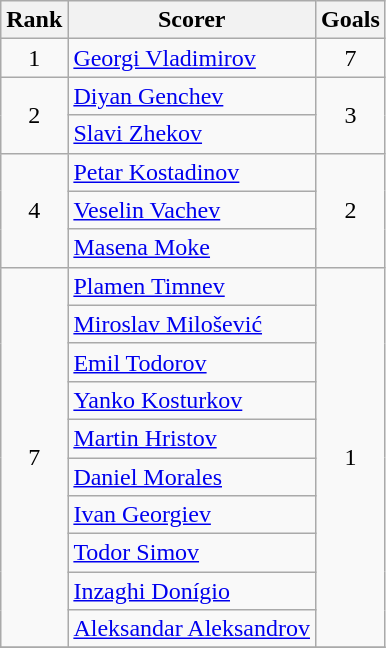<table class="wikitable" style="text-align:center">
<tr>
<th>Rank</th>
<th>Scorer</th>
<th>Goals</th>
</tr>
<tr>
<td rowspan="1">1</td>
<td align=left> <a href='#'>Georgi Vladimirov</a></td>
<td rowspan="1">7</td>
</tr>
<tr>
<td rowspan="2">2</td>
<td align=left> <a href='#'>Diyan Genchev</a></td>
<td rowspan="2">3</td>
</tr>
<tr>
<td align=left> <a href='#'>Slavi Zhekov</a></td>
</tr>
<tr>
<td rowspan="3">4</td>
<td align=left> <a href='#'>Petar Kostadinov</a></td>
<td rowspan="3">2</td>
</tr>
<tr>
<td align=left> <a href='#'>Veselin Vachev</a></td>
</tr>
<tr>
<td align=left> <a href='#'>Masena Moke</a></td>
</tr>
<tr>
<td rowspan="10">7</td>
<td align=left> <a href='#'>Plamen Timnev</a></td>
<td rowspan="10">1</td>
</tr>
<tr>
<td align=left> <a href='#'>Miroslav Milošević</a></td>
</tr>
<tr>
<td align=left> <a href='#'>Emil Todorov</a></td>
</tr>
<tr>
<td align=left> <a href='#'>Yanko Kosturkov</a></td>
</tr>
<tr>
<td align=left> <a href='#'>Martin Hristov</a></td>
</tr>
<tr>
<td align=left> <a href='#'>Daniel Morales</a></td>
</tr>
<tr>
<td align=left> <a href='#'>Ivan Georgiev</a></td>
</tr>
<tr>
<td align=left> <a href='#'>Todor Simov</a></td>
</tr>
<tr>
<td align=left> <a href='#'>Inzaghi Donígio</a></td>
</tr>
<tr>
<td align=left> <a href='#'>Aleksandar Aleksandrov</a></td>
</tr>
<tr>
</tr>
</table>
